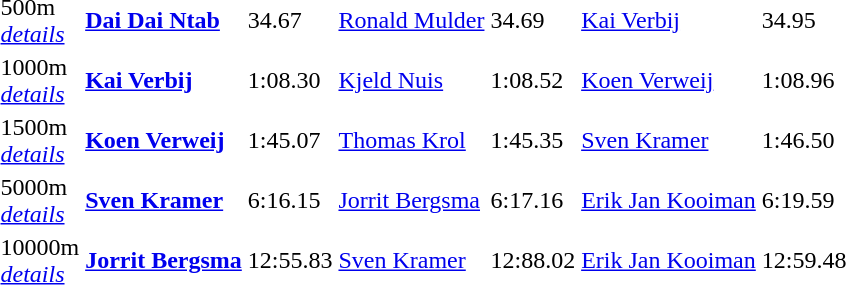<table>
<tr>
<td>500m <br> <a href='#'><em>details</em></a></td>
<td><strong><a href='#'>Dai Dai Ntab</a> </strong></td>
<td>34.67</td>
<td><a href='#'>Ronald Mulder</a></td>
<td>34.69</td>
<td><a href='#'>Kai Verbij</a></td>
<td>34.95</td>
</tr>
<tr>
<td>1000m <br> <a href='#'><em>details</em></a></td>
<td><strong><a href='#'>Kai Verbij</a></strong></td>
<td>1:08.30</td>
<td><a href='#'>Kjeld Nuis</a></td>
<td>1:08.52</td>
<td><a href='#'>Koen Verweij</a></td>
<td>1:08.96</td>
</tr>
<tr>
<td>1500m <br> <a href='#'><em>details</em></a></td>
<td><strong><a href='#'>Koen Verweij</a></strong></td>
<td>1:45.07</td>
<td><a href='#'>Thomas Krol</a></td>
<td>1:45.35</td>
<td><a href='#'>Sven Kramer</a></td>
<td>1:46.50</td>
</tr>
<tr>
<td>5000m <br> <a href='#'><em>details</em></a></td>
<td><strong><a href='#'>Sven Kramer</a></strong></td>
<td>6:16.15</td>
<td><a href='#'>Jorrit Bergsma</a></td>
<td>6:17.16</td>
<td><a href='#'>Erik Jan Kooiman</a></td>
<td>6:19.59</td>
</tr>
<tr>
<td>10000m <br> <a href='#'><em>details</em></a></td>
<td><strong><a href='#'>Jorrit Bergsma</a></strong></td>
<td>12:55.83</td>
<td><a href='#'>Sven Kramer</a></td>
<td>12:88.02</td>
<td><a href='#'>Erik Jan Kooiman</a></td>
<td>12:59.48</td>
</tr>
</table>
